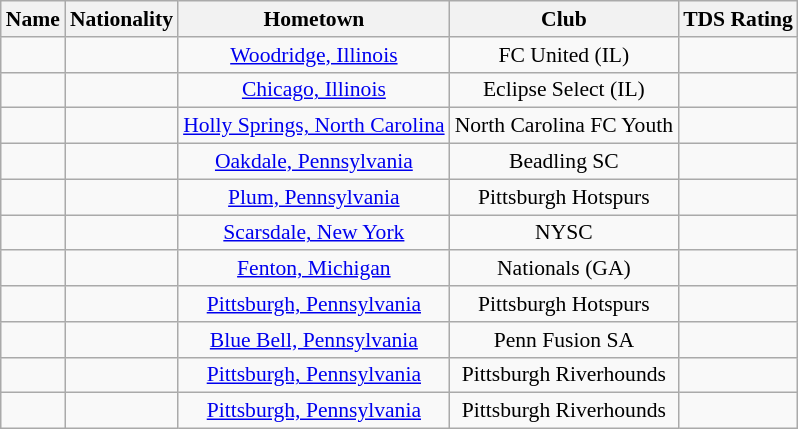<table class="wikitable" style="font-size:90%; text-align: center;" border="1">
<tr>
<th>Name</th>
<th>Nationality</th>
<th>Hometown</th>
<th>Club</th>
<th>TDS Rating</th>
</tr>
<tr>
<td></td>
<td></td>
<td><a href='#'>Woodridge, Illinois</a></td>
<td>FC United (IL)</td>
<td></td>
</tr>
<tr>
<td></td>
<td></td>
<td><a href='#'>Chicago, Illinois</a></td>
<td>Eclipse Select (IL)</td>
<td></td>
</tr>
<tr>
<td></td>
<td></td>
<td><a href='#'>Holly Springs, North Carolina</a></td>
<td>North Carolina FC Youth</td>
<td></td>
</tr>
<tr>
<td></td>
<td></td>
<td><a href='#'>Oakdale, Pennsylvania</a></td>
<td>Beadling SC</td>
<td></td>
</tr>
<tr>
<td></td>
<td></td>
<td><a href='#'>Plum, Pennsylvania</a></td>
<td>Pittsburgh Hotspurs</td>
<td></td>
</tr>
<tr>
<td></td>
<td></td>
<td><a href='#'>Scarsdale, New York</a></td>
<td>NYSC</td>
<td></td>
</tr>
<tr>
<td></td>
<td></td>
<td><a href='#'>Fenton, Michigan</a></td>
<td>Nationals (GA)</td>
<td></td>
</tr>
<tr>
<td></td>
<td></td>
<td><a href='#'>Pittsburgh, Pennsylvania</a></td>
<td>Pittsburgh Hotspurs</td>
<td></td>
</tr>
<tr>
<td></td>
<td></td>
<td><a href='#'>Blue Bell, Pennsylvania</a></td>
<td>Penn Fusion SA</td>
<td></td>
</tr>
<tr>
<td></td>
<td></td>
<td><a href='#'>Pittsburgh, Pennsylvania</a></td>
<td>Pittsburgh Riverhounds</td>
<td></td>
</tr>
<tr>
<td></td>
<td></td>
<td><a href='#'>Pittsburgh, Pennsylvania</a></td>
<td>Pittsburgh Riverhounds</td>
<td></td>
</tr>
</table>
